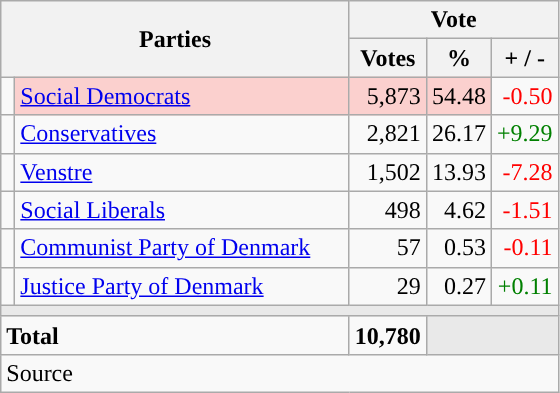<table class="wikitable" style="text-align:right;">
<tr>
<th style="text-align:centre;" rowspan="2" colspan="2" width="225">Parties</th>
<th colspan="3">Vote</th>
</tr>
<tr>
<th width="15">Votes</th>
<th width="15">%</th>
<th width="15">+ / -</th>
</tr>
<tr>
<td width="2" style="color:inherit;background:"></td>
<td bgcolor=#fbd0ce  align="left"><a href='#'>Social Democrats</a></td>
<td bgcolor=#fbd0ce>5,873</td>
<td bgcolor=#fbd0ce>54.48</td>
<td style=color:red;>-0.50</td>
</tr>
<tr>
<td width="2" style="color:inherit;background:"></td>
<td align="left"><a href='#'>Conservatives</a></td>
<td>2,821</td>
<td>26.17</td>
<td style=color:green;>+9.29</td>
</tr>
<tr>
<td width="2" style="color:inherit;background:"></td>
<td align="left"><a href='#'>Venstre</a></td>
<td>1,502</td>
<td>13.93</td>
<td style=color:red;>-7.28</td>
</tr>
<tr>
<td width="2" style="color:inherit;background:"></td>
<td align="left"><a href='#'>Social Liberals</a></td>
<td>498</td>
<td>4.62</td>
<td style=color:red;>-1.51</td>
</tr>
<tr>
<td width="2" style="color:inherit;background:"></td>
<td align="left"><a href='#'>Communist Party of Denmark</a></td>
<td>57</td>
<td>0.53</td>
<td style=color:red;>-0.11</td>
</tr>
<tr>
<td width="2" style="color:inherit;background:"></td>
<td align="left"><a href='#'>Justice Party of Denmark</a></td>
<td>29</td>
<td>0.27</td>
<td style=color:green;>+0.11</td>
</tr>
<tr>
<td colspan="7" bgcolor="#E9E9E9"></td>
</tr>
<tr>
<td align="left" colspan="2"><strong>Total</strong></td>
<td><strong>10,780</strong></td>
<td bgcolor="#E9E9E9" colspan="2"></td>
</tr>
<tr>
<td align="left" colspan="6">Source</td>
</tr>
</table>
